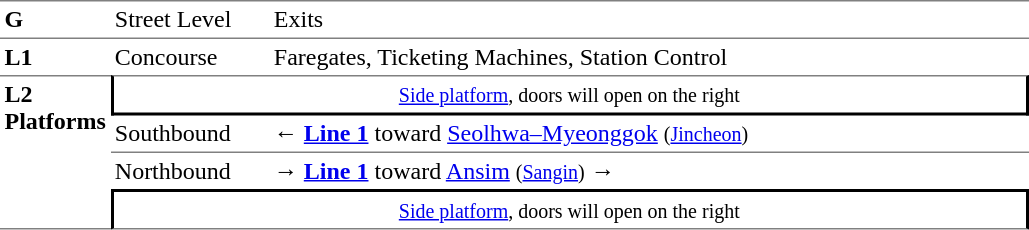<table table border=0 cellspacing=0 cellpadding=3>
<tr>
<td style="border-top:solid 1px gray;border-bottom:solid 1px gray;" width=50 valign=top><strong>G</strong></td>
<td style="border-top:solid 1px gray;border-bottom:solid 1px gray;" width=100 valign=top>Street Level</td>
<td style="border-top:solid 1px gray;border-bottom:solid 1px gray;" width=400 valign=top>Exits</td>
</tr>
<tr>
<td style="border-bottom:solid 0 gray;" width=50 valign=top><strong>L1</strong></td>
<td style="border-bottom:solid 0 gray;" width=100 valign=top>Concourse</td>
<td style="border-bottom:solid 0 gray;" width=500 valign=top>Faregates, Ticketing Machines, Station Control</td>
</tr>
<tr>
<td style="border-top:solid 1px gray;border-bottom:solid 1px gray;" rowspan=4 valign=top><strong>L2<br>Platforms</strong></td>
<td style="border-top:solid 1px gray;border-right:solid 2px black;border-left:solid 2px black;border-bottom:solid 2px black;text-align:center;" colspan=2><small><a href='#'>Side platform</a>, doors will open on the right</small></td>
</tr>
<tr>
<td style="border-bottom:solid 1px gray;">Southbound</td>
<td style="border-bottom:solid 1px gray;">← <a href='#'><span><span><strong>Line 1</strong></span></span></a> toward <a href='#'>Seolhwa–Myeonggok</a> <small>(<a href='#'>Jincheon</a>)</small></td>
</tr>
<tr>
<td>Northbound</td>
<td><span>→</span> <a href='#'><span><span><strong>Line 1</strong></span></span></a> toward <a href='#'>Ansim</a> <small>(<a href='#'>Sangin</a>)</small> →</td>
</tr>
<tr>
<td style="border-top:solid 2px black;border-right:solid 2px black;border-left:solid 2px black;border-bottom:solid 1px gray;text-align:center;" colspan=2><small><a href='#'>Side platform</a>, doors will open on the right</small></td>
</tr>
</table>
